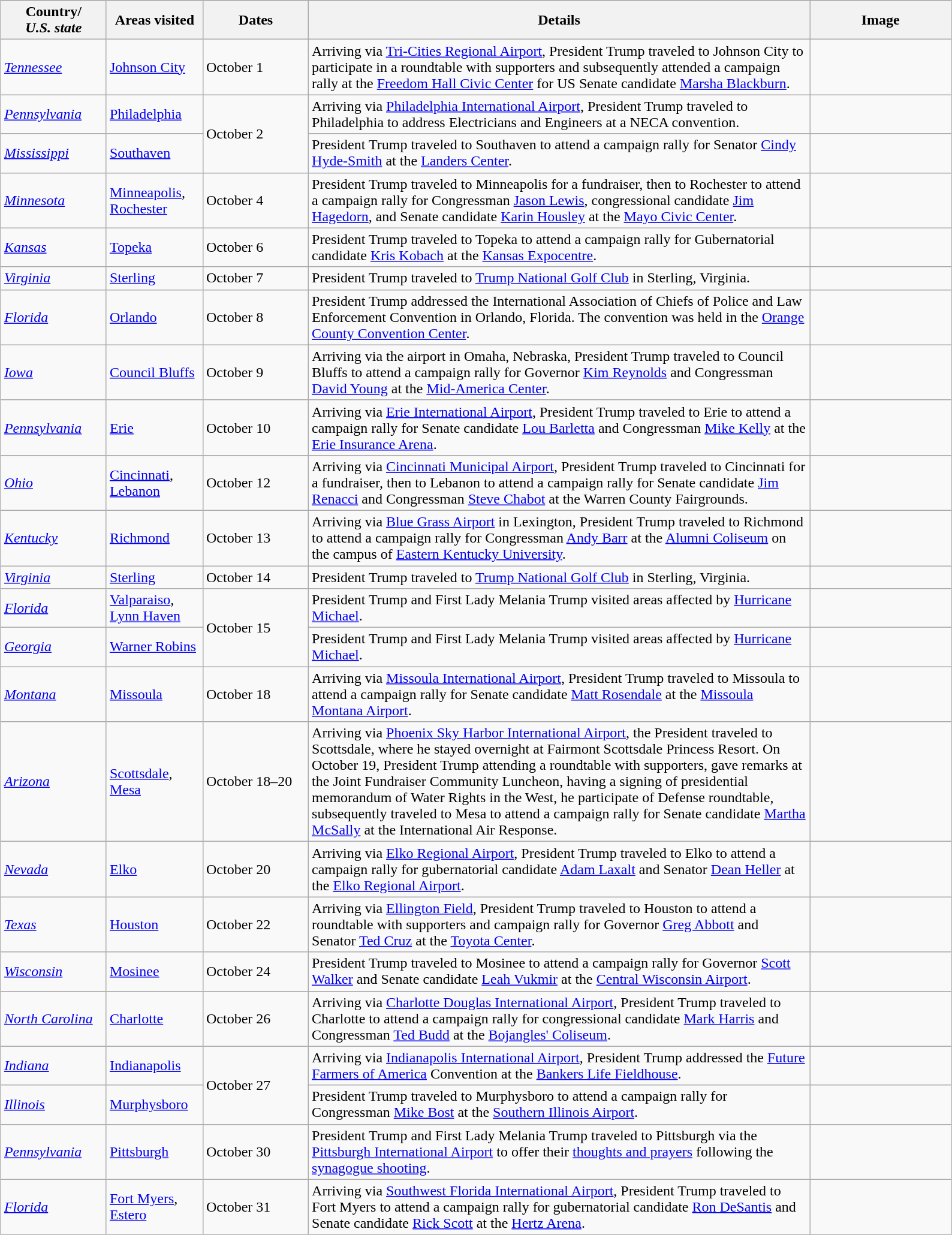<table class="wikitable" style="margin: 1em auto 1em auto">
<tr>
<th width=110>Country/<br><em>U.S. state</em></th>
<th width=100>Areas visited</th>
<th width=110>Dates</th>
<th width=550>Details</th>
<th width=150>Image</th>
</tr>
<tr>
<td> <em><a href='#'>Tennessee</a></em></td>
<td><a href='#'>Johnson City</a></td>
<td>October 1</td>
<td>Arriving via <a href='#'>Tri-Cities Regional Airport</a>, President Trump traveled to Johnson City to participate in a roundtable with supporters and subsequently attended a campaign rally at the <a href='#'>Freedom Hall Civic Center</a> for US Senate candidate <a href='#'>Marsha Blackburn</a>.</td>
<td></td>
</tr>
<tr>
<td> <em><a href='#'>Pennsylvania</a></em></td>
<td><a href='#'>Philadelphia</a></td>
<td rowspan=2>October 2</td>
<td>Arriving via <a href='#'>Philadelphia International Airport</a>, President Trump traveled to Philadelphia to address Electricians and Engineers at a NECA convention.</td>
<td></td>
</tr>
<tr>
<td> <em><a href='#'>Mississippi</a></em></td>
<td><a href='#'>Southaven</a></td>
<td>President Trump traveled to Southaven to attend a campaign rally for Senator <a href='#'>Cindy Hyde-Smith</a> at the <a href='#'>Landers Center</a>.</td>
<td></td>
</tr>
<tr>
<td> <em><a href='#'>Minnesota</a></em></td>
<td><a href='#'>Minneapolis</a>,<br><a href='#'>Rochester</a></td>
<td>October 4</td>
<td>President Trump traveled to Minneapolis for a fundraiser, then to Rochester to attend a campaign rally for Congressman <a href='#'>Jason Lewis</a>, congressional candidate <a href='#'>Jim Hagedorn</a>, and Senate candidate <a href='#'>Karin Housley</a> at the <a href='#'>Mayo Civic Center</a>.</td>
<td></td>
</tr>
<tr>
<td> <em><a href='#'>Kansas</a></em></td>
<td><a href='#'>Topeka</a></td>
<td>October 6</td>
<td>President Trump traveled to Topeka to attend a campaign rally for Gubernatorial candidate <a href='#'>Kris Kobach</a> at the <a href='#'>Kansas Expocentre</a>.</td>
<td></td>
</tr>
<tr>
<td> <em><a href='#'>Virginia</a></em></td>
<td><a href='#'>Sterling</a></td>
<td>October 7</td>
<td>President Trump traveled to <a href='#'>Trump National Golf Club</a> in Sterling, Virginia.</td>
<td></td>
</tr>
<tr>
<td> <em><a href='#'>Florida</a></em></td>
<td><a href='#'>Orlando</a></td>
<td>October 8</td>
<td>President Trump addressed the International Association of Chiefs of Police and Law Enforcement Convention in Orlando, Florida. The convention was held in the <a href='#'>Orange County Convention Center</a>.</td>
<td></td>
</tr>
<tr>
<td> <em><a href='#'>Iowa</a></em></td>
<td><a href='#'>Council Bluffs</a></td>
<td>October 9</td>
<td>Arriving via the airport in Omaha, Nebraska, President Trump traveled to Council Bluffs to attend a campaign rally for Governor <a href='#'>Kim Reynolds</a> and Congressman <a href='#'>David Young</a> at the <a href='#'>Mid-America Center</a>.</td>
<td></td>
</tr>
<tr>
<td> <em><a href='#'>Pennsylvania</a></em></td>
<td><a href='#'>Erie</a></td>
<td>October 10</td>
<td>Arriving via <a href='#'>Erie International Airport</a>, President Trump traveled to Erie to attend a campaign rally for Senate candidate <a href='#'>Lou Barletta</a> and Congressman <a href='#'>Mike Kelly</a> at the <a href='#'>Erie Insurance Arena</a>.</td>
<td></td>
</tr>
<tr>
<td> <em><a href='#'>Ohio</a></em></td>
<td><a href='#'>Cincinnati</a>,<br><a href='#'>Lebanon</a></td>
<td>October 12</td>
<td>Arriving via <a href='#'>Cincinnati Municipal Airport</a>, President Trump traveled to Cincinnati for a fundraiser, then to Lebanon to attend a campaign rally for Senate candidate <a href='#'>Jim Renacci</a> and Congressman <a href='#'>Steve Chabot</a> at the Warren County Fairgrounds.</td>
<td></td>
</tr>
<tr>
<td> <em><a href='#'>Kentucky</a></em></td>
<td><a href='#'>Richmond</a></td>
<td>October 13</td>
<td>Arriving via <a href='#'>Blue Grass Airport</a> in Lexington, President Trump traveled to Richmond to attend a campaign rally for Congressman <a href='#'>Andy Barr</a> at the <a href='#'>Alumni Coliseum</a> on the campus of <a href='#'>Eastern Kentucky University</a>.</td>
<td></td>
</tr>
<tr>
<td> <em><a href='#'>Virginia</a></em></td>
<td><a href='#'>Sterling</a></td>
<td>October 14</td>
<td>President Trump traveled to <a href='#'>Trump National Golf Club</a> in Sterling, Virginia.</td>
<td></td>
</tr>
<tr>
<td> <em><a href='#'>Florida</a></em></td>
<td><a href='#'>Valparaiso</a>,<br><a href='#'>Lynn Haven</a></td>
<td rowspan=2>October 15</td>
<td>President Trump and First Lady Melania Trump visited areas affected by <a href='#'>Hurricane Michael</a>.</td>
<td></td>
</tr>
<tr>
<td> <em><a href='#'>Georgia</a></em></td>
<td><a href='#'>Warner Robins</a></td>
<td>President Trump and First Lady Melania Trump visited areas affected by <a href='#'>Hurricane Michael</a>.</td>
<td></td>
</tr>
<tr>
<td> <em><a href='#'>Montana</a></em></td>
<td><a href='#'>Missoula</a></td>
<td>October 18</td>
<td>Arriving via <a href='#'>Missoula International Airport</a>, President Trump traveled to Missoula to attend a campaign rally for Senate candidate <a href='#'>Matt Rosendale</a> at the <a href='#'>Missoula Montana Airport</a>.</td>
<td></td>
</tr>
<tr>
<td> <em><a href='#'>Arizona</a></em></td>
<td><a href='#'>Scottsdale</a>,<br><a href='#'>Mesa</a></td>
<td>October 18–20</td>
<td>Arriving via <a href='#'>Phoenix Sky Harbor International Airport</a>, the President traveled to Scottsdale, where he stayed overnight at Fairmont Scottsdale Princess Resort. On October 19, President Trump attending a roundtable with supporters, gave remarks at the Joint Fundraiser Community Luncheon, having a signing of presidential memorandum of Water Rights in the West, he participate of Defense roundtable, subsequently traveled to Mesa to attend a campaign rally for Senate candidate <a href='#'>Martha McSally</a> at the International Air Response.</td>
<td></td>
</tr>
<tr>
<td> <em><a href='#'>Nevada</a></em></td>
<td><a href='#'>Elko</a></td>
<td>October 20</td>
<td>Arriving via <a href='#'>Elko Regional Airport</a>, President Trump traveled to Elko to attend a campaign rally for gubernatorial candidate <a href='#'>Adam Laxalt</a> and Senator <a href='#'>Dean Heller</a> at the <a href='#'>Elko Regional Airport</a>.</td>
<td></td>
</tr>
<tr>
<td> <em><a href='#'>Texas</a></em></td>
<td><a href='#'>Houston</a></td>
<td>October 22</td>
<td>Arriving via <a href='#'>Ellington Field</a>, President Trump traveled to Houston to attend a roundtable with supporters and campaign rally for Governor <a href='#'>Greg Abbott</a> and Senator <a href='#'>Ted Cruz</a> at the <a href='#'>Toyota Center</a>.</td>
<td></td>
</tr>
<tr>
<td> <em><a href='#'>Wisconsin</a></em></td>
<td><a href='#'>Mosinee</a></td>
<td>October 24</td>
<td>President Trump traveled to Mosinee to attend a campaign rally for Governor <a href='#'>Scott Walker</a> and Senate candidate <a href='#'>Leah Vukmir</a> at the <a href='#'>Central Wisconsin Airport</a>.</td>
<td></td>
</tr>
<tr>
<td> <em><a href='#'>North Carolina</a></em></td>
<td><a href='#'>Charlotte</a></td>
<td>October 26</td>
<td>Arriving via <a href='#'>Charlotte Douglas International Airport</a>, President Trump traveled to Charlotte to attend a campaign rally for congressional candidate <a href='#'>Mark Harris</a> and Congressman <a href='#'>Ted Budd</a> at the <a href='#'>Bojangles' Coliseum</a>.</td>
<td></td>
</tr>
<tr>
<td> <em><a href='#'>Indiana</a></em></td>
<td><a href='#'>Indianapolis</a></td>
<td rowspan=2>October 27</td>
<td>Arriving via <a href='#'>Indianapolis International Airport</a>, President Trump addressed the <a href='#'>Future Farmers of America</a> Convention at the <a href='#'>Bankers Life Fieldhouse</a>.</td>
<td></td>
</tr>
<tr>
<td> <em><a href='#'>Illinois</a></em></td>
<td><a href='#'>Murphysboro</a></td>
<td>President Trump traveled to Murphysboro to attend a campaign rally for Congressman <a href='#'>Mike Bost</a> at the <a href='#'>Southern Illinois Airport</a>.</td>
<td></td>
</tr>
<tr>
<td> <em><a href='#'>Pennsylvania</a></em></td>
<td><a href='#'>Pittsburgh</a></td>
<td>October 30</td>
<td>President Trump and First Lady Melania Trump traveled to Pittsburgh via the <a href='#'>Pittsburgh International Airport</a> to offer their <a href='#'>thoughts and prayers</a> following the <a href='#'>synagogue shooting</a>.</td>
<td></td>
</tr>
<tr>
<td> <em><a href='#'>Florida</a></em></td>
<td><a href='#'>Fort Myers</a>,<br><a href='#'>Estero</a></td>
<td>October 31</td>
<td>Arriving via <a href='#'>Southwest Florida International Airport</a>, President Trump traveled to Fort Myers to attend a campaign rally for gubernatorial candidate <a href='#'>Ron DeSantis</a> and Senate candidate <a href='#'>Rick Scott</a> at the <a href='#'>Hertz Arena</a>.</td>
<td></td>
</tr>
</table>
